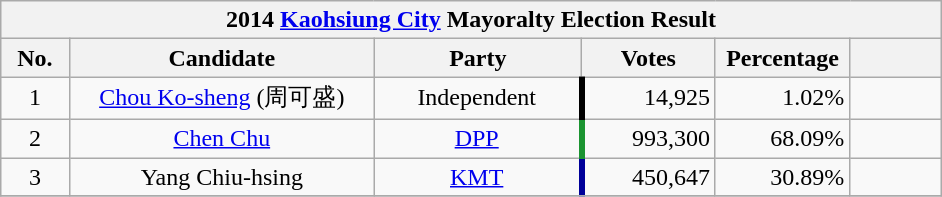<table class="wikitable collapsible" style="margin:1em auto; text-align:center">
<tr>
<th colspan="7" width=620px>2014 <a href='#'>Kaohsiung City</a> Mayoralty Election Result</th>
</tr>
<tr>
<th width=35>No.</th>
<th width=180>Candidate</th>
<th width=120>Party</th>
<th width=75>Votes</th>
<th width=75>Percentage</th>
<th width=49></th>
</tr>
<tr>
<td>1</td>
<td><a href='#'>Chou Ko-sheng</a> (周可盛)</td>
<td>Independent</td>
<td style="border-left:4px solid #000000;" align="right">14,925</td>
<td align="right">1.02%</td>
<td align="center"></td>
</tr>
<tr>
<td>2</td>
<td><a href='#'>Chen Chu</a></td>
<td><a href='#'>DPP</a></td>
<td style="border-left:4px solid #1B9431;" align="right">993,300</td>
<td align="right">68.09%</td>
<td><div></div></td>
</tr>
<tr>
<td>3</td>
<td>Yang Chiu-hsing</td>
<td><a href='#'>KMT</a></td>
<td style="border-left:4px solid #000099;" align="right">450,647</td>
<td align="right">30.89%</td>
<td align="center"></td>
</tr>
<tr bgcolor=EEEEEE>
</tr>
</table>
